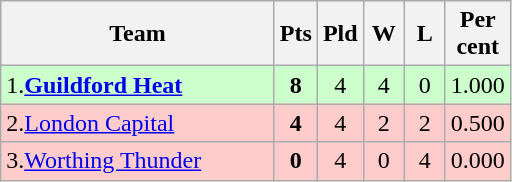<table class="wikitable" style="text-align: center;">
<tr>
<th width="175">Team</th>
<th width="20" abbr="Points">Pts</th>
<th width="20" abbr="Played">Pld</th>
<th width="20" abbr="Won">W</th>
<th width="20" abbr="Lost">L</th>
<th width="20" abbr="Percentage">Per cent</th>
</tr>
<tr style="background: #ccffcc;">
<td style="text-align:left;">1.<strong><a href='#'>Guildford Heat</a></strong></td>
<td><strong>8</strong></td>
<td>4</td>
<td>4</td>
<td>0</td>
<td>1.000</td>
</tr>
<tr style="background: #ffcccc;">
<td style="text-align:left;">2.<a href='#'>London Capital</a></td>
<td><strong>4</strong></td>
<td>4</td>
<td>2</td>
<td>2</td>
<td>0.500</td>
</tr>
<tr style="background: #ffcccc;">
<td style="text-align:left;">3.<a href='#'>Worthing Thunder</a></td>
<td><strong>0</strong></td>
<td>4</td>
<td>0</td>
<td>4</td>
<td>0.000</td>
</tr>
</table>
